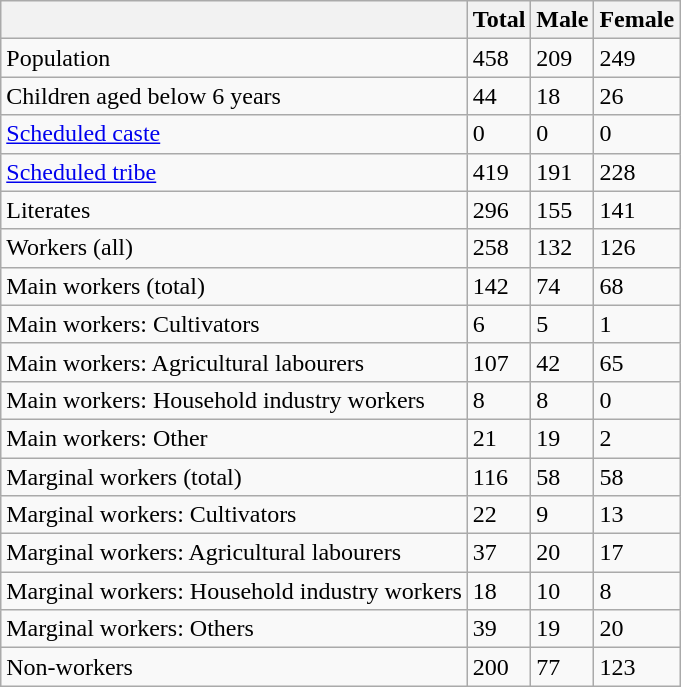<table class="wikitable sortable">
<tr>
<th></th>
<th>Total</th>
<th>Male</th>
<th>Female</th>
</tr>
<tr>
<td>Population</td>
<td>458</td>
<td>209</td>
<td>249</td>
</tr>
<tr>
<td>Children aged below 6 years</td>
<td>44</td>
<td>18</td>
<td>26</td>
</tr>
<tr>
<td><a href='#'>Scheduled caste</a></td>
<td>0</td>
<td>0</td>
<td>0</td>
</tr>
<tr>
<td><a href='#'>Scheduled tribe</a></td>
<td>419</td>
<td>191</td>
<td>228</td>
</tr>
<tr>
<td>Literates</td>
<td>296</td>
<td>155</td>
<td>141</td>
</tr>
<tr>
<td>Workers (all)</td>
<td>258</td>
<td>132</td>
<td>126</td>
</tr>
<tr>
<td>Main workers (total)</td>
<td>142</td>
<td>74</td>
<td>68</td>
</tr>
<tr>
<td>Main workers: Cultivators</td>
<td>6</td>
<td>5</td>
<td>1</td>
</tr>
<tr>
<td>Main workers: Agricultural labourers</td>
<td>107</td>
<td>42</td>
<td>65</td>
</tr>
<tr>
<td>Main workers: Household industry workers</td>
<td>8</td>
<td>8</td>
<td>0</td>
</tr>
<tr>
<td>Main workers: Other</td>
<td>21</td>
<td>19</td>
<td>2</td>
</tr>
<tr>
<td>Marginal workers (total)</td>
<td>116</td>
<td>58</td>
<td>58</td>
</tr>
<tr>
<td>Marginal workers: Cultivators</td>
<td>22</td>
<td>9</td>
<td>13</td>
</tr>
<tr>
<td>Marginal workers: Agricultural labourers</td>
<td>37</td>
<td>20</td>
<td>17</td>
</tr>
<tr>
<td>Marginal workers: Household industry workers</td>
<td>18</td>
<td>10</td>
<td>8</td>
</tr>
<tr>
<td>Marginal workers: Others</td>
<td>39</td>
<td>19</td>
<td>20</td>
</tr>
<tr>
<td>Non-workers</td>
<td>200</td>
<td>77</td>
<td>123</td>
</tr>
</table>
